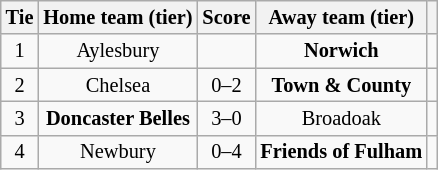<table class="wikitable" style="text-align:center; font-size:85%">
<tr>
<th>Tie</th>
<th>Home team (tier)</th>
<th>Score</th>
<th>Away team (tier)</th>
<th></th>
</tr>
<tr>
<td align="center">1</td>
<td>Aylesbury</td>
<td align="center"></td>
<td><strong>Norwich</strong></td>
<td></td>
</tr>
<tr>
<td align="center">2</td>
<td>Chelsea</td>
<td align="center">0–2</td>
<td><strong>Town & County</strong></td>
<td></td>
</tr>
<tr>
<td align="center">3</td>
<td><strong>Doncaster Belles</strong></td>
<td align="center">3–0</td>
<td>Broadoak</td>
<td></td>
</tr>
<tr>
<td align="center">4</td>
<td>Newbury</td>
<td align="center">0–4</td>
<td><strong>Friends of Fulham</strong></td>
<td></td>
</tr>
</table>
